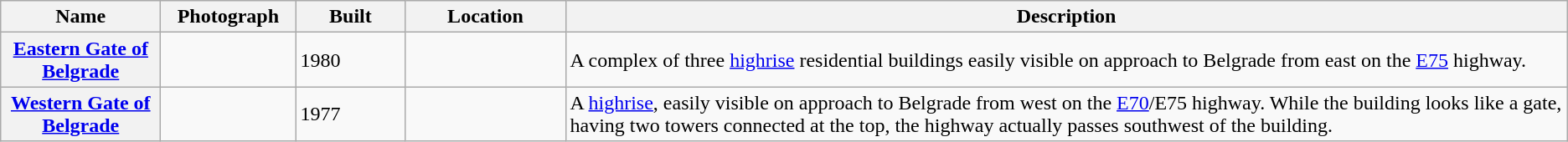<table class="wikitable sortable plainrowheaders">
<tr>
<th scope="col" style="width:120px">Name</th>
<th scope="col" style="width:100px" class="unsortable">Photograph</th>
<th scope="col" style="width:80px">Built</th>
<th scope="col" style="width:120px">Location</th>
<th scope="col" class="unsortable">Description</th>
</tr>
<tr>
<th scope="row"><a href='#'>Eastern Gate of Belgrade</a></th>
<td></td>
<td>1980</td>
<td></td>
<td>A complex of three <a href='#'>highrise</a> residential buildings easily visible on approach to Belgrade from east on the <a href='#'>E75</a> highway.</td>
</tr>
<tr>
<th scope="row"><a href='#'>Western Gate of Belgrade</a></th>
<td></td>
<td>1977</td>
<td></td>
<td>A <a href='#'>highrise</a>, easily visible on approach to Belgrade from west on the <a href='#'>E70</a>/E75 highway. While the building looks like a gate, having two towers connected at the top, the highway actually passes southwest of the building.</td>
</tr>
</table>
